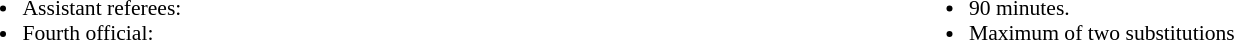<table style="width:100%; font-size:90%">
<tr>
<td style="width:50%; vertical-align:top"><br><ul><li>Assistant referees:</li><li>Fourth official:</li></ul></td>
<td style="width:50%; vertical-align:top"><br><ul><li>90 minutes.</li><li>Maximum of two substitutions</li></ul></td>
</tr>
</table>
